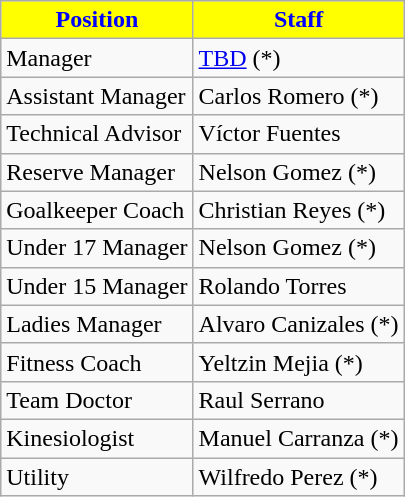<table class="wikitable">
<tr>
<th style="color:Blue; background:#FFFF00;">Position</th>
<th style="color:Blue; background:#FFFF00;">Staff</th>
</tr>
<tr>
<td>Manager</td>
<td> <a href='#'>TBD</a> (*)</td>
</tr>
<tr>
<td>Assistant Manager</td>
<td> Carlos Romero (*)</td>
</tr>
<tr>
<td>Technical Advisor</td>
<td> Víctor Fuentes</td>
</tr>
<tr>
<td>Reserve Manager</td>
<td> Nelson Gomez (*)</td>
</tr>
<tr>
<td>Goalkeeper Coach</td>
<td> Christian Reyes (*)</td>
</tr>
<tr>
<td>Under 17 Manager</td>
<td> Nelson Gomez (*)</td>
</tr>
<tr>
<td>Under 15 Manager</td>
<td> Rolando Torres</td>
</tr>
<tr>
<td>Ladies Manager</td>
<td> Alvaro Canizales (*)</td>
</tr>
<tr>
<td>Fitness Coach</td>
<td> Yeltzin Mejia (*)</td>
</tr>
<tr>
<td>Team Doctor</td>
<td> Raul Serrano</td>
</tr>
<tr>
<td>Kinesiologist</td>
<td> Manuel Carranza (*)</td>
</tr>
<tr>
<td>Utility</td>
<td> Wilfredo Perez (*)</td>
</tr>
</table>
